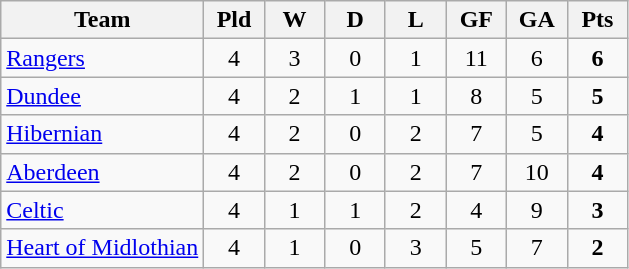<table class="wikitable" style="text-align: center">
<tr>
<th>Team</th>
<th width=33>Pld</th>
<th width=33>W</th>
<th width=33>D</th>
<th width=33>L</th>
<th width=33>GF</th>
<th width=33>GA</th>
<th width=33>Pts</th>
</tr>
<tr>
<td align=left><a href='#'>Rangers</a></td>
<td>4</td>
<td>3</td>
<td>0</td>
<td>1</td>
<td>11</td>
<td>6</td>
<td><strong>6</strong></td>
</tr>
<tr>
<td align=left><a href='#'>Dundee</a></td>
<td>4</td>
<td>2</td>
<td>1</td>
<td>1</td>
<td>8</td>
<td>5</td>
<td><strong>5</strong></td>
</tr>
<tr>
<td align=left><a href='#'>Hibernian</a></td>
<td>4</td>
<td>2</td>
<td>0</td>
<td>2</td>
<td>7</td>
<td>5</td>
<td><strong>4</strong></td>
</tr>
<tr>
<td align=left><a href='#'>Aberdeen</a></td>
<td>4</td>
<td>2</td>
<td>0</td>
<td>2</td>
<td>7</td>
<td>10</td>
<td><strong>4</strong></td>
</tr>
<tr>
<td align=left><a href='#'>Celtic</a></td>
<td>4</td>
<td>1</td>
<td>1</td>
<td>2</td>
<td>4</td>
<td>9</td>
<td><strong>3</strong></td>
</tr>
<tr>
<td align=left><a href='#'>Heart of Midlothian</a></td>
<td>4</td>
<td>1</td>
<td>0</td>
<td>3</td>
<td>5</td>
<td>7</td>
<td><strong>2</strong></td>
</tr>
</table>
